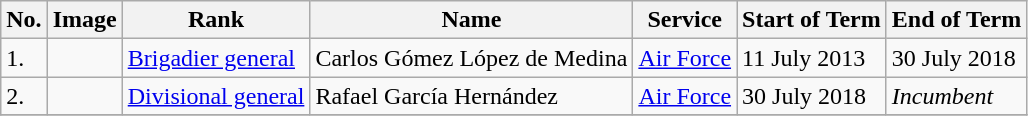<table class="wikitable">
<tr>
<th>No.</th>
<th>Image</th>
<th>Rank</th>
<th>Name</th>
<th>Service</th>
<th>Start of Term</th>
<th>End of Term</th>
</tr>
<tr>
<td>1.</td>
<td></td>
<td><a href='#'>Brigadier general</a></td>
<td>Carlos Gómez López de Medina</td>
<td><a href='#'>Air Force</a></td>
<td>11 July 2013</td>
<td>30 July 2018</td>
</tr>
<tr>
<td>2.</td>
<td></td>
<td><a href='#'>Divisional general</a></td>
<td>Rafael García Hernández</td>
<td><a href='#'>Air Force</a></td>
<td>30 July 2018</td>
<td><em>Incumbent</em></td>
</tr>
<tr>
</tr>
</table>
